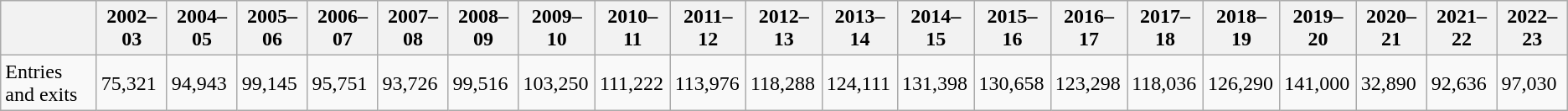<table class="wikitable">
<tr>
<th></th>
<th>2002–03</th>
<th>2004–05</th>
<th>2005–06</th>
<th>2006–07</th>
<th>2007–08</th>
<th>2008–09</th>
<th>2009–10</th>
<th>2010–11</th>
<th>2011–12</th>
<th>2012–13</th>
<th>2013–14</th>
<th>2014–15</th>
<th>2015–16</th>
<th>2016–17</th>
<th>2017–18</th>
<th>2018–19</th>
<th>2019–20</th>
<th>2020–21</th>
<th>2021–22</th>
<th>2022–23</th>
</tr>
<tr>
<td>Entries and exits</td>
<td>75,321</td>
<td>94,943</td>
<td>99,145</td>
<td>95,751</td>
<td>93,726</td>
<td>99,516</td>
<td>103,250</td>
<td>111,222</td>
<td>113,976</td>
<td>118,288</td>
<td>124,111</td>
<td>131,398</td>
<td>130,658</td>
<td>123,298</td>
<td>118,036</td>
<td>126,290</td>
<td>141,000</td>
<td>32,890</td>
<td>92,636</td>
<td>97,030</td>
</tr>
</table>
